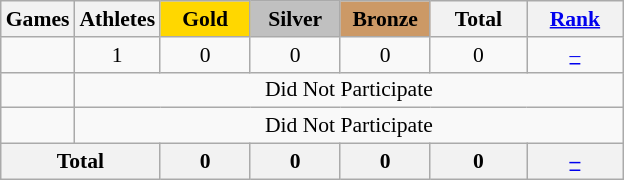<table class="wikitable" style="text-align:center; font-size:90%;">
<tr>
<th>Games</th>
<th>Athletes</th>
<td style="background:gold; width:3.7em; font-weight:bold;">Gold</td>
<td style="background:silver; width:3.7em; font-weight:bold;">Silver</td>
<td style="background:#cc9966; width:3.7em; font-weight:bold;">Bronze</td>
<th style="width:4em; font-weight:bold;">Total</th>
<th style="width:4em; font-weight:bold;"><a href='#'>Rank</a></th>
</tr>
<tr>
<td align=left></td>
<td>1</td>
<td>0</td>
<td>0</td>
<td>0</td>
<td>0</td>
<td><a href='#'>–</a></td>
</tr>
<tr>
<td align=left></td>
<td colspan=6; rowspan=1>Did Not Participate</td>
</tr>
<tr>
<td align=left></td>
<td colspan=6; rowspan=1>Did Not Participate</td>
</tr>
<tr>
<th colspan=2>Total</th>
<th>0</th>
<th>0</th>
<th>0</th>
<th>0</th>
<th><a href='#'>–</a></th>
</tr>
</table>
